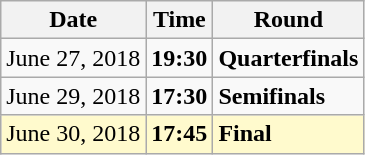<table class="wikitable">
<tr>
<th>Date</th>
<th>Time</th>
<th>Round</th>
</tr>
<tr>
<td>June 27, 2018</td>
<td><strong>19:30</strong></td>
<td><strong>Quarterfinals</strong></td>
</tr>
<tr>
<td>June 29, 2018</td>
<td><strong>17:30</strong></td>
<td><strong>Semifinals</strong></td>
</tr>
<tr style=background:lemonchiffon>
<td>June 30, 2018</td>
<td><strong>17:45</strong></td>
<td><strong>Final</strong></td>
</tr>
</table>
